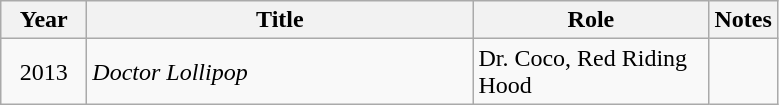<table class="wikitable">
<tr>
<th style="width:50px;">Year</th>
<th style="width:250px;">Title</th>
<th style="width:150px;">Role</th>
<th>Notes</th>
</tr>
<tr>
<td style="text-align:center;">2013</td>
<td><em>Doctor Lollipop</em></td>
<td>Dr. Coco, Red Riding Hood</td>
<td></td>
</tr>
</table>
